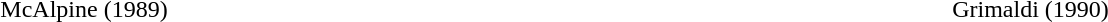<table style="width: 100%">
<tr>
<td></td>
<td></td>
</tr>
<tr>
<td style="text-align: center">McAlpine (1989)</td>
<td style="text-align: center">Grimaldi (1990)</td>
</tr>
</table>
